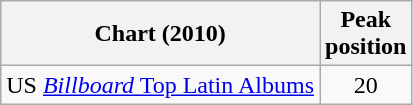<table class="wikitable">
<tr>
<th align="left">Chart (2010)</th>
<th align="left">Peak<br>position</th>
</tr>
<tr>
<td align="left">US <a href='#'><em>Billboard</em> Top Latin Albums</a></td>
<td align="center">20</td>
</tr>
</table>
